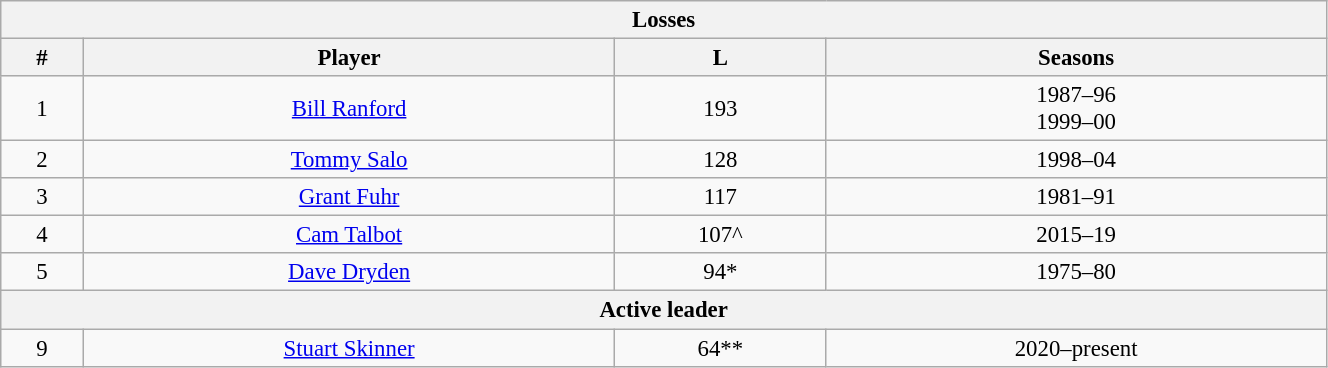<table class="wikitable" style="text-align: center; font-size: 95%" width="70%">
<tr>
<th colspan="4">Losses</th>
</tr>
<tr>
<th>#</th>
<th>Player</th>
<th>L</th>
<th>Seasons</th>
</tr>
<tr>
<td>1</td>
<td><a href='#'>Bill Ranford</a></td>
<td>193</td>
<td>1987–96<br>1999–00</td>
</tr>
<tr>
<td>2</td>
<td><a href='#'>Tommy Salo</a></td>
<td>128</td>
<td>1998–04</td>
</tr>
<tr>
<td>3</td>
<td><a href='#'>Grant Fuhr</a></td>
<td>117</td>
<td>1981–91</td>
</tr>
<tr>
<td>4</td>
<td><a href='#'>Cam Talbot</a></td>
<td>107^</td>
<td>2015–19</td>
</tr>
<tr>
<td>5</td>
<td><a href='#'>Dave Dryden</a></td>
<td>94*</td>
<td>1975–80</td>
</tr>
<tr>
<th colspan="4">Active leader</th>
</tr>
<tr>
<td>9</td>
<td><a href='#'>Stuart Skinner</a></td>
<td>64**</td>
<td>2020–present</td>
</tr>
</table>
